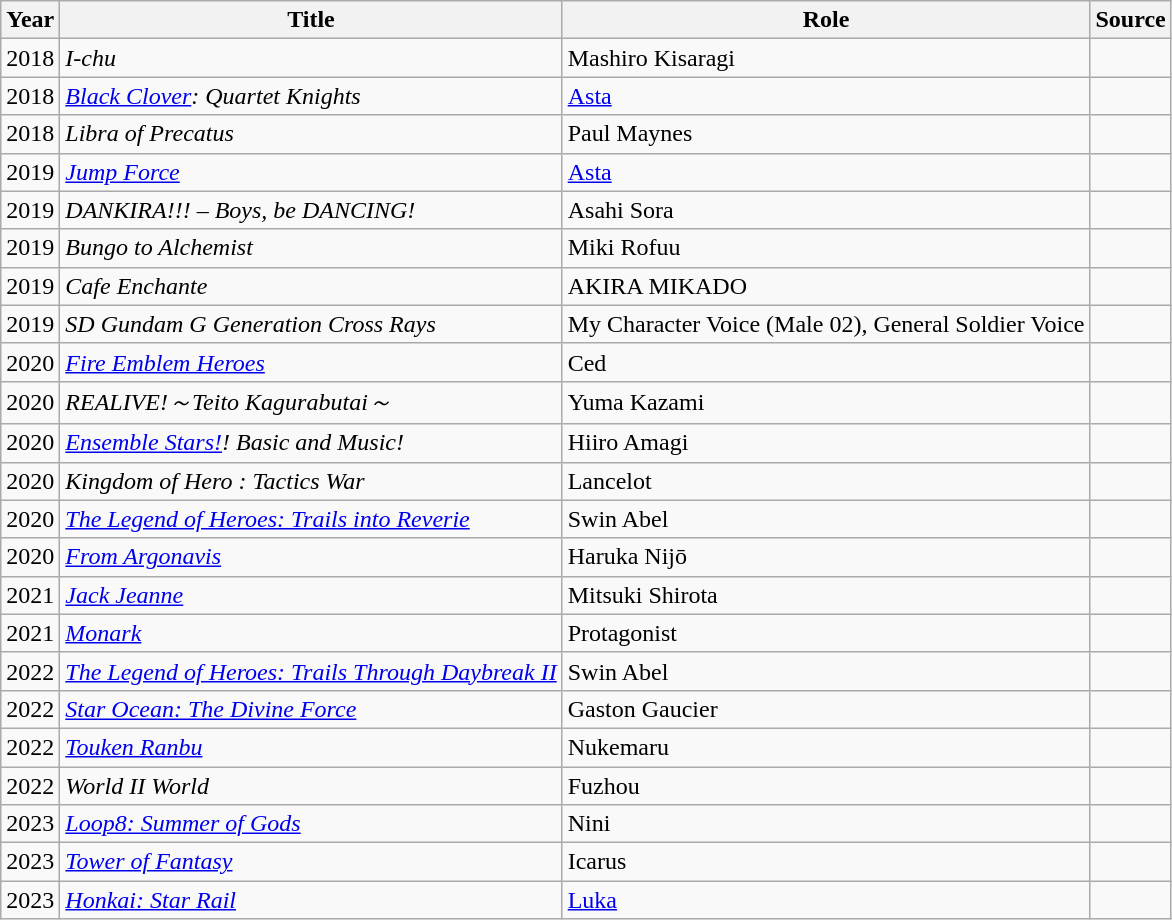<table class="wikitable sortable plainrowheaders">
<tr>
<th>Year</th>
<th>Title</th>
<th>Role</th>
<th class="unsortable">Source</th>
</tr>
<tr>
<td>2018</td>
<td><em>I-chu</em></td>
<td>Mashiro Kisaragi</td>
<td></td>
</tr>
<tr>
<td>2018</td>
<td><em><a href='#'>Black Clover</a>: Quartet Knights</em></td>
<td><a href='#'>Asta</a></td>
<td></td>
</tr>
<tr>
<td>2018</td>
<td><em>Libra of Precatus</em></td>
<td>Paul Maynes</td>
<td></td>
</tr>
<tr>
<td>2019</td>
<td><em><a href='#'>Jump Force</a></em></td>
<td><a href='#'>Asta</a></td>
<td></td>
</tr>
<tr>
<td>2019</td>
<td><em>DANKIRA!!! – Boys, be DANCING!</em></td>
<td>Asahi Sora</td>
<td></td>
</tr>
<tr>
<td>2019</td>
<td><em>Bungo to Alchemist</em></td>
<td>Miki Rofuu</td>
<td></td>
</tr>
<tr>
<td>2019</td>
<td><em>Cafe Enchante</em></td>
<td>AKIRA MIKADO</td>
<td></td>
</tr>
<tr>
<td>2019</td>
<td><em>SD Gundam G Generation Cross Rays</em></td>
<td>My Character Voice (Male 02), General Soldier Voice</td>
<td></td>
</tr>
<tr>
<td>2020</td>
<td><em><a href='#'>Fire Emblem Heroes</a></em></td>
<td>Ced</td>
<td></td>
</tr>
<tr>
<td>2020</td>
<td><em>REALIVE!～Teito Kagurabutai～</em></td>
<td>Yuma Kazami</td>
<td></td>
</tr>
<tr>
<td>2020</td>
<td><em><a href='#'>Ensemble Stars!</a>! Basic and Music!</em></td>
<td>Hiiro Amagi</td>
<td></td>
</tr>
<tr>
<td>2020</td>
<td><em>Kingdom of Hero : Tactics War</em></td>
<td>Lancelot</td>
<td></td>
</tr>
<tr>
<td>2020</td>
<td><em><a href='#'>The Legend of Heroes: Trails into Reverie</a></em></td>
<td>Swin Abel</td>
<td></td>
</tr>
<tr>
<td>2020</td>
<td><em><a href='#'>From Argonavis</a></em></td>
<td>Haruka Nijō</td>
<td></td>
</tr>
<tr>
<td>2021</td>
<td><em><a href='#'>Jack Jeanne</a></em></td>
<td>Mitsuki Shirota</td>
<td></td>
</tr>
<tr>
<td>2021</td>
<td><em><a href='#'>Monark</a></em></td>
<td>Protagonist</td>
<td></td>
</tr>
<tr>
<td>2022</td>
<td><em><a href='#'>The Legend of Heroes: Trails Through Daybreak II</a></em></td>
<td>Swin Abel</td>
<td></td>
</tr>
<tr>
<td>2022</td>
<td><em><a href='#'>Star Ocean: The Divine Force</a></em></td>
<td>Gaston Gaucier</td>
<td></td>
</tr>
<tr>
<td>2022</td>
<td><em><a href='#'>Touken Ranbu</a></em></td>
<td>Nukemaru</td>
<td></td>
</tr>
<tr>
<td>2022</td>
<td><em>World II World</em></td>
<td>Fuzhou</td>
<td></td>
</tr>
<tr>
<td>2023</td>
<td><em><a href='#'>Loop8: Summer of Gods</a></em></td>
<td>Nini</td>
<td></td>
</tr>
<tr>
<td>2023</td>
<td><em><a href='#'>Tower of Fantasy</a></em></td>
<td>Icarus</td>
<td></td>
</tr>
<tr>
<td>2023</td>
<td><em><a href='#'>Honkai: Star Rail</a></em></td>
<td><a href='#'>Luka</a></td>
<td></td>
</tr>
</table>
